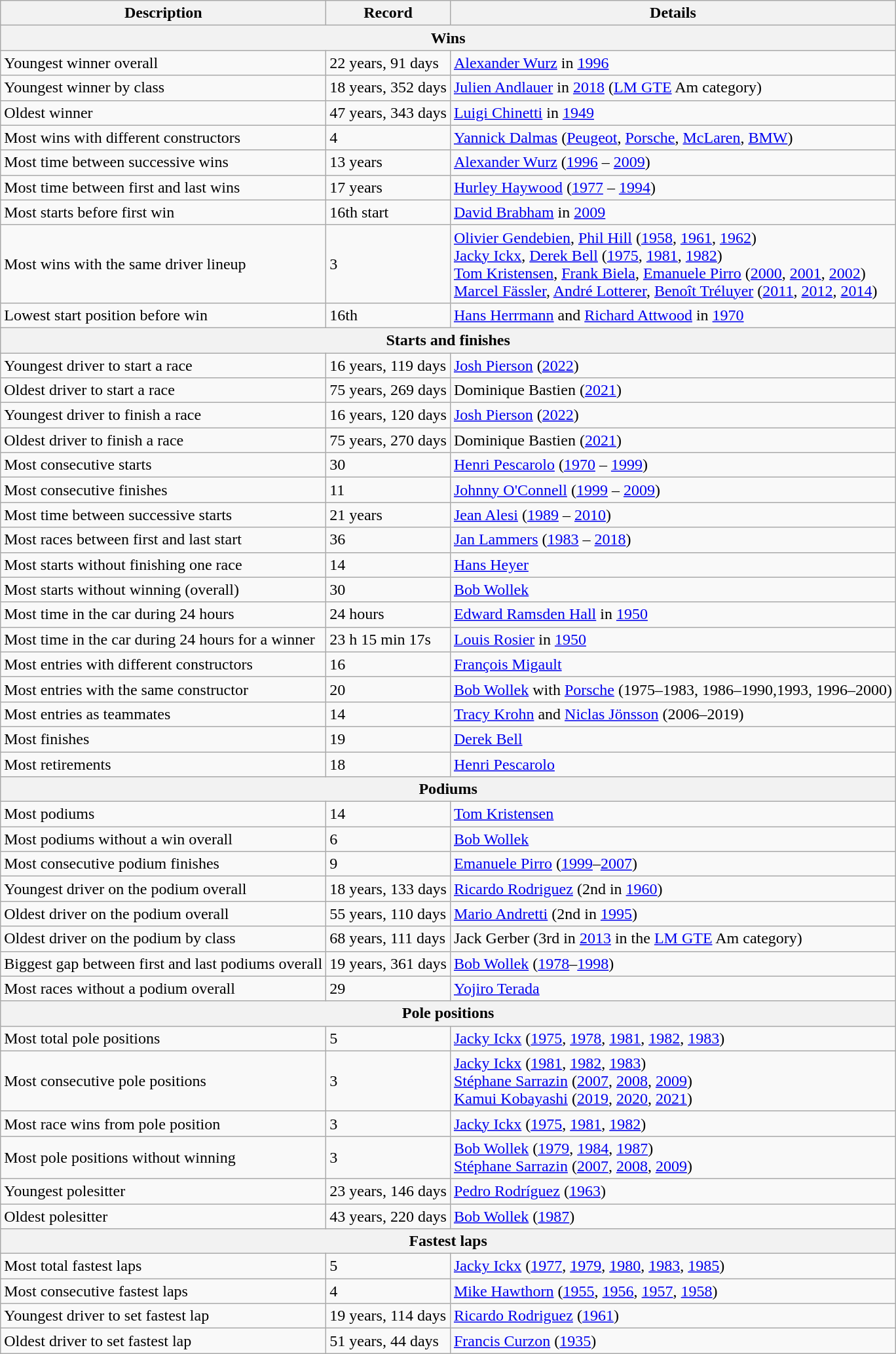<table class="wikitable">
<tr>
<th>Description</th>
<th>Record</th>
<th>Details</th>
</tr>
<tr>
<th colspan="3">Wins</th>
</tr>
<tr>
<td>Youngest winner overall</td>
<td>22 years, 91 days</td>
<td> <a href='#'>Alexander Wurz</a> in <a href='#'>1996</a></td>
</tr>
<tr>
<td>Youngest winner by class</td>
<td>18 years, 352 days</td>
<td> <a href='#'>Julien Andlauer</a> in <a href='#'>2018</a> (<a href='#'>LM GTE</a> Am category)</td>
</tr>
<tr>
<td>Oldest winner</td>
<td>47 years, 343 days</td>
<td> <a href='#'>Luigi Chinetti</a> in <a href='#'>1949</a></td>
</tr>
<tr>
<td>Most wins with different constructors</td>
<td>4</td>
<td> <a href='#'>Yannick Dalmas</a> (<a href='#'>Peugeot</a>, <a href='#'>Porsche</a>, <a href='#'>McLaren</a>, <a href='#'>BMW</a>)</td>
</tr>
<tr>
<td>Most time between successive wins</td>
<td>13 years</td>
<td> <a href='#'>Alexander Wurz</a> (<a href='#'>1996</a> – <a href='#'>2009</a>)</td>
</tr>
<tr>
<td>Most time between first and last wins</td>
<td>17 years</td>
<td> <a href='#'>Hurley Haywood</a> (<a href='#'>1977</a> – <a href='#'>1994</a>)</td>
</tr>
<tr>
<td>Most starts before first win</td>
<td>16th start</td>
<td> <a href='#'>David Brabham</a> in <a href='#'>2009</a></td>
</tr>
<tr>
<td>Most wins with the same driver lineup</td>
<td>3</td>
<td> <a href='#'>Olivier Gendebien</a>,  <a href='#'>Phil Hill</a> (<a href='#'>1958</a>, <a href='#'>1961</a>, <a href='#'>1962</a>)<br> <a href='#'>Jacky Ickx</a>,  <a href='#'>Derek Bell</a> (<a href='#'>1975</a>, <a href='#'>1981</a>, <a href='#'>1982</a>)<br> <a href='#'>Tom Kristensen</a>,  <a href='#'>Frank Biela</a>,  <a href='#'>Emanuele Pirro</a> (<a href='#'>2000</a>, <a href='#'>2001</a>, <a href='#'>2002</a>)<br> <a href='#'>Marcel Fässler</a>,  <a href='#'>André Lotterer</a>,  <a href='#'>Benoît Tréluyer</a>  (<a href='#'>2011</a>, <a href='#'>2012</a>, <a href='#'>2014</a>)</td>
</tr>
<tr>
<td>Lowest start position before win</td>
<td>16th</td>
<td> <a href='#'>Hans Herrmann</a> and  <a href='#'>Richard Attwood</a> in <a href='#'>1970</a></td>
</tr>
<tr>
<th colspan="3">Starts and finishes</th>
</tr>
<tr>
<td>Youngest driver to start a race</td>
<td>16 years, 119 days</td>
<td> <a href='#'>Josh Pierson</a> (<a href='#'>2022</a>)</td>
</tr>
<tr>
<td>Oldest driver to start a race</td>
<td>75 years, 269 days</td>
<td> Dominique Bastien (<a href='#'>2021</a>)</td>
</tr>
<tr>
<td>Youngest driver to finish a race</td>
<td>16 years, 120 days</td>
<td> <a href='#'>Josh Pierson</a> (<a href='#'>2022</a>)</td>
</tr>
<tr>
<td>Oldest driver to finish a race</td>
<td>75 years, 270 days</td>
<td> Dominique Bastien (<a href='#'>2021</a>)</td>
</tr>
<tr>
<td>Most consecutive starts</td>
<td>30</td>
<td> <a href='#'>Henri Pescarolo</a> (<a href='#'>1970</a> – <a href='#'>1999</a>)</td>
</tr>
<tr>
<td>Most consecutive finishes</td>
<td>11</td>
<td> <a href='#'>Johnny O'Connell</a> (<a href='#'>1999</a> – <a href='#'>2009</a>)</td>
</tr>
<tr>
<td>Most time between successive starts</td>
<td>21 years</td>
<td> <a href='#'>Jean Alesi</a> (<a href='#'>1989</a> – <a href='#'>2010</a>)</td>
</tr>
<tr>
<td>Most races between first and last start</td>
<td>36</td>
<td> <a href='#'>Jan Lammers</a> (<a href='#'>1983</a> – <a href='#'>2018</a>)</td>
</tr>
<tr>
<td>Most starts without finishing one race</td>
<td>14</td>
<td> <a href='#'>Hans Heyer</a></td>
</tr>
<tr>
<td>Most starts without winning (overall)</td>
<td>30</td>
<td> <a href='#'>Bob Wollek</a></td>
</tr>
<tr>
<td>Most time in the car during 24 hours</td>
<td>24 hours</td>
<td> <a href='#'>Edward Ramsden Hall</a> in <a href='#'>1950</a></td>
</tr>
<tr>
<td>Most time in the car during 24 hours for a winner</td>
<td>23 h 15 min 17s</td>
<td> <a href='#'>Louis Rosier</a> in <a href='#'>1950</a></td>
</tr>
<tr>
<td>Most entries with different constructors</td>
<td>16</td>
<td> <a href='#'>François Migault</a></td>
</tr>
<tr>
<td>Most entries with the same constructor</td>
<td>20</td>
<td> <a href='#'>Bob Wollek</a> with  <a href='#'>Porsche</a> (1975–1983, 1986–1990,1993, 1996–2000)</td>
</tr>
<tr>
<td>Most entries as teammates</td>
<td>14</td>
<td> <a href='#'>Tracy Krohn</a> and  <a href='#'>Niclas Jönsson</a> (2006–2019)</td>
</tr>
<tr>
<td>Most finishes</td>
<td>19</td>
<td> <a href='#'>Derek Bell</a></td>
</tr>
<tr>
<td>Most retirements</td>
<td>18</td>
<td> <a href='#'>Henri Pescarolo</a></td>
</tr>
<tr>
<th colspan="3">Podiums</th>
</tr>
<tr>
<td>Most podiums</td>
<td>14</td>
<td> <a href='#'>Tom Kristensen</a></td>
</tr>
<tr>
<td>Most podiums without a win overall</td>
<td>6</td>
<td> <a href='#'>Bob Wollek</a></td>
</tr>
<tr>
<td>Most consecutive podium finishes</td>
<td>9</td>
<td> <a href='#'>Emanuele Pirro</a> (<a href='#'>1999</a>–<a href='#'>2007</a>)</td>
</tr>
<tr>
<td>Youngest driver on the podium overall</td>
<td>18 years, 133 days</td>
<td> <a href='#'>Ricardo Rodriguez</a> (2nd in <a href='#'>1960</a>)</td>
</tr>
<tr>
<td>Oldest driver on the podium overall</td>
<td>55 years, 110 days</td>
<td> <a href='#'>Mario Andretti</a> (2nd in <a href='#'>1995</a>)</td>
</tr>
<tr>
<td>Oldest driver on the podium by class</td>
<td>68 years, 111 days</td>
<td> Jack Gerber (3rd in <a href='#'>2013</a> in the <a href='#'>LM GTE</a> Am category)</td>
</tr>
<tr>
<td>Biggest gap between first and last podiums overall</td>
<td>19 years, 361 days</td>
<td> <a href='#'>Bob Wollek</a> (<a href='#'>1978</a>–<a href='#'>1998</a>)</td>
</tr>
<tr>
<td>Most races without a podium overall</td>
<td>29</td>
<td> <a href='#'>Yojiro Terada</a></td>
</tr>
<tr>
<th colspan="3">Pole positions</th>
</tr>
<tr>
<td>Most total pole positions</td>
<td>5</td>
<td> <a href='#'>Jacky Ickx</a> (<a href='#'>1975</a>, <a href='#'>1978</a>, <a href='#'>1981</a>, <a href='#'>1982</a>, <a href='#'>1983</a>)</td>
</tr>
<tr>
<td>Most consecutive pole positions</td>
<td>3</td>
<td> <a href='#'>Jacky Ickx</a> (<a href='#'>1981</a>, <a href='#'>1982</a>, <a href='#'>1983</a>)<br> <a href='#'>Stéphane Sarrazin</a> (<a href='#'>2007</a>, <a href='#'>2008</a>, <a href='#'>2009</a>) <br> <a href='#'>Kamui Kobayashi</a> (<a href='#'>2019</a>, <a href='#'>2020</a>, <a href='#'>2021</a>)</td>
</tr>
<tr>
<td>Most race wins from pole position</td>
<td>3</td>
<td> <a href='#'>Jacky Ickx</a> (<a href='#'>1975</a>, <a href='#'>1981</a>, <a href='#'>1982</a>)</td>
</tr>
<tr>
<td>Most pole positions without winning</td>
<td>3</td>
<td> <a href='#'>Bob Wollek</a> (<a href='#'>1979</a>, <a href='#'>1984</a>, <a href='#'>1987</a>)<br> <a href='#'>Stéphane Sarrazin</a> (<a href='#'>2007</a>, <a href='#'>2008</a>, <a href='#'>2009</a>)<br></td>
</tr>
<tr>
<td>Youngest polesitter</td>
<td>23 years, 146 days</td>
<td> <a href='#'>Pedro Rodríguez</a> (<a href='#'>1963</a>)</td>
</tr>
<tr>
<td>Oldest polesitter</td>
<td>43 years, 220 days</td>
<td> <a href='#'>Bob Wollek</a> (<a href='#'>1987</a>)</td>
</tr>
<tr>
<th colspan="3">Fastest laps</th>
</tr>
<tr>
<td>Most total fastest laps</td>
<td>5</td>
<td> <a href='#'>Jacky Ickx</a> (<a href='#'>1977</a>, <a href='#'>1979</a>, <a href='#'>1980</a>, <a href='#'>1983</a>, <a href='#'>1985</a>)</td>
</tr>
<tr>
<td>Most consecutive fastest laps</td>
<td>4</td>
<td> <a href='#'>Mike Hawthorn</a> (<a href='#'>1955</a>, <a href='#'>1956</a>, <a href='#'>1957</a>, <a href='#'>1958</a>)</td>
</tr>
<tr>
<td>Youngest driver to set fastest lap</td>
<td>19 years, 114 days</td>
<td> <a href='#'>Ricardo Rodriguez</a> (<a href='#'>1961</a>)</td>
</tr>
<tr>
<td>Oldest driver to set fastest lap</td>
<td>51 years, 44 days</td>
<td> <a href='#'>Francis Curzon</a> (<a href='#'>1935</a>)</td>
</tr>
</table>
